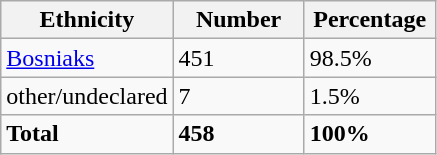<table class="wikitable">
<tr>
<th width="100px">Ethnicity</th>
<th width="80px">Number</th>
<th width="80px">Percentage</th>
</tr>
<tr>
<td><a href='#'>Bosniaks</a></td>
<td>451</td>
<td>98.5%</td>
</tr>
<tr>
<td>other/undeclared</td>
<td>7</td>
<td>1.5%</td>
</tr>
<tr>
<td><strong>Total</strong></td>
<td><strong>458</strong></td>
<td><strong>100%</strong></td>
</tr>
</table>
